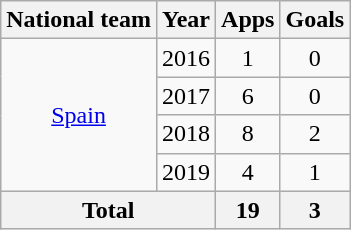<table class="wikitable" style="text-align:center">
<tr>
<th>National team</th>
<th>Year</th>
<th>Apps</th>
<th>Goals</th>
</tr>
<tr>
<td rowspan="4"><a href='#'>Spain</a></td>
<td>2016</td>
<td>1</td>
<td>0</td>
</tr>
<tr>
<td>2017</td>
<td>6</td>
<td>0</td>
</tr>
<tr>
<td>2018</td>
<td>8</td>
<td>2</td>
</tr>
<tr>
<td>2019</td>
<td>4</td>
<td>1</td>
</tr>
<tr>
<th colspan="2">Total</th>
<th>19</th>
<th>3</th>
</tr>
</table>
